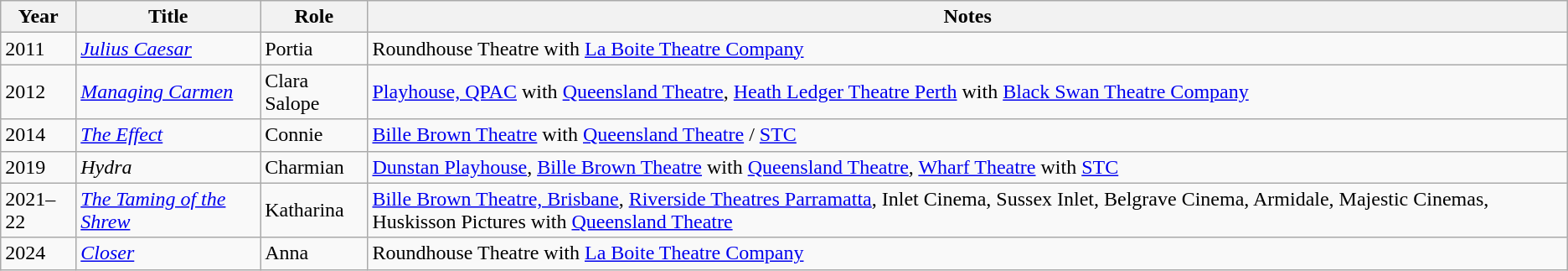<table class="wikitable sortable">
<tr>
<th>Year</th>
<th>Title</th>
<th>Role</th>
<th class="unsortable">Notes</th>
</tr>
<tr>
<td>2011</td>
<td><em><a href='#'>Julius Caesar</a></em></td>
<td>Portia</td>
<td>Roundhouse Theatre with <a href='#'>La Boite Theatre Company</a></td>
</tr>
<tr>
<td>2012</td>
<td><em><a href='#'>Managing Carmen</a></em></td>
<td>Clara Salope</td>
<td><a href='#'>Playhouse, QPAC</a> with <a href='#'>Queensland Theatre</a>, <a href='#'>Heath Ledger Theatre Perth</a> with <a href='#'>Black Swan Theatre Company</a></td>
</tr>
<tr>
<td>2014</td>
<td><em><a href='#'>The Effect</a></em></td>
<td>Connie</td>
<td><a href='#'>Bille Brown Theatre</a> with <a href='#'>Queensland Theatre</a> / <a href='#'>STC</a></td>
</tr>
<tr>
<td>2019</td>
<td><em>Hydra</em></td>
<td>Charmian</td>
<td><a href='#'>Dunstan Playhouse</a>, <a href='#'>Bille Brown Theatre</a> with <a href='#'>Queensland Theatre</a>, <a href='#'>Wharf Theatre</a> with <a href='#'>STC</a></td>
</tr>
<tr>
<td>2021–22</td>
<td><em><a href='#'>The Taming of the Shrew</a></em></td>
<td>Katharina</td>
<td><a href='#'>Bille Brown Theatre, Brisbane</a>, <a href='#'>Riverside Theatres Parramatta</a>, Inlet Cinema, Sussex Inlet, Belgrave Cinema, Armidale, Majestic Cinemas, Huskisson Pictures with <a href='#'>Queensland Theatre</a></td>
</tr>
<tr>
<td>2024</td>
<td><em><a href='#'>Closer</a></em></td>
<td>Anna</td>
<td>Roundhouse Theatre with <a href='#'>La Boite Theatre Company</a></td>
</tr>
</table>
